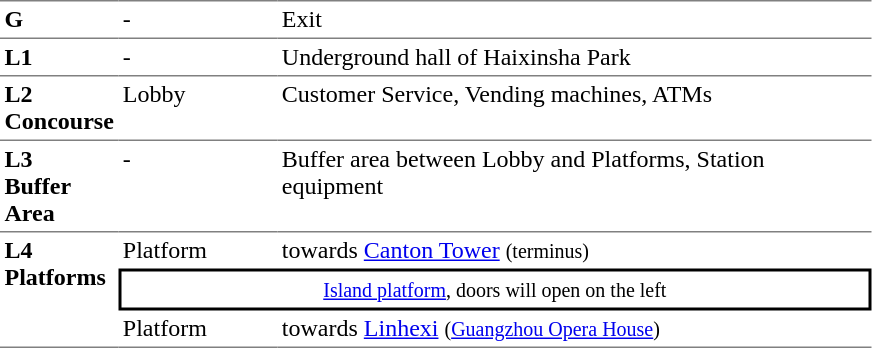<table table border=0 cellspacing=0 cellpadding=3>
<tr>
<td style="border-top:solid 1px gray;" width=50 valign=top><strong>G</strong></td>
<td style="border-top:solid 1px gray;" width=100 valign=top>-</td>
<td style="border-top:solid 1px gray;" width=390 valign=top>Exit</td>
</tr>
<tr>
<td style="border-top:solid 1px gray;" width=50 valign=top><strong>L1</strong></td>
<td style="border-top:solid 1px gray;" width=100 valign=top>-</td>
<td style="border-top:solid 1px gray;" width=390 valign=top>Underground hall of Haixinsha Park</td>
</tr>
<tr>
<td style="border-bottom:solid 1px gray; border-top:solid 1px gray;" valign=top width=50><strong>L2<br>Concourse</strong></td>
<td style="border-bottom:solid 1px gray; border-top:solid 1px gray;" valign=top width=100>Lobby</td>
<td style="border-bottom:solid 1px gray; border-top:solid 1px gray;" valign=top width=390>Customer Service, Vending machines, ATMs</td>
</tr>
<tr>
<td style="border-bottom:solid 1px gray;" width=50 valign=top><strong>L3<br>Buffer Area</strong></td>
<td style="border-bottom:solid 1px gray;" width=100 valign=top>-</td>
<td style="border-bottom:solid 1px gray;" width=390 valign=top>Buffer area between Lobby and Platforms, Station equipment</td>
</tr>
<tr>
<td style="border-bottom:solid 1px gray;" rowspan=3 valign=top><strong>L4<br>Platforms</strong></td>
<td>Platform </td>
<td>  towards <a href='#'>Canton Tower</a> <small>(terminus)</small></td>
</tr>
<tr>
<td style="border-right:solid 2px black;border-left:solid 2px black;border-top:solid 2px black;border-bottom:solid 2px black;text-align:center;" colspan=2><small><a href='#'>Island platform</a>, doors will open on the left</small></td>
</tr>
<tr>
<td style="border-bottom:solid 1px gray;">Platform </td>
<td style="border-bottom:solid 1px gray;"> towards <a href='#'>Linhexi</a> <small>(<a href='#'>Guangzhou Opera House</a>)</small> </td>
</tr>
</table>
